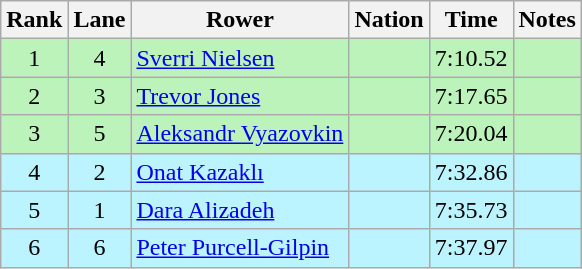<table class="wikitable sortable" style="text-align:center">
<tr>
<th>Rank</th>
<th>Lane</th>
<th>Rower</th>
<th>Nation</th>
<th>Time</th>
<th>Notes</th>
</tr>
<tr bgcolor=bbf3bb>
<td>1</td>
<td>4</td>
<td align="left"><a href='#'>Sverri Nielsen</a></td>
<td align="left"></td>
<td>7:10.52</td>
<td></td>
</tr>
<tr bgcolor=bbf3bb>
<td>2</td>
<td>3</td>
<td align="left"><a href='#'>Trevor Jones</a></td>
<td align="left"></td>
<td>7:17.65</td>
<td></td>
</tr>
<tr bgcolor=bbf3bb>
<td>3</td>
<td>5</td>
<td align="left"><a href='#'>Aleksandr Vyazovkin</a></td>
<td align="left"></td>
<td>7:20.04</td>
<td></td>
</tr>
<tr bgcolor=bbf3ff>
<td>4</td>
<td>2</td>
<td align="left"><a href='#'>Onat Kazaklı</a></td>
<td align="left"></td>
<td>7:32.86</td>
<td></td>
</tr>
<tr bgcolor=bbf3ff>
<td>5</td>
<td>1</td>
<td align="left"><a href='#'>Dara Alizadeh</a></td>
<td align="left"></td>
<td>7:35.73</td>
<td></td>
</tr>
<tr bgcolor=bbf3ff>
<td>6</td>
<td>6</td>
<td align=left><a href='#'>Peter Purcell-Gilpin</a></td>
<td align=left></td>
<td>7:37.97</td>
<td></td>
</tr>
</table>
